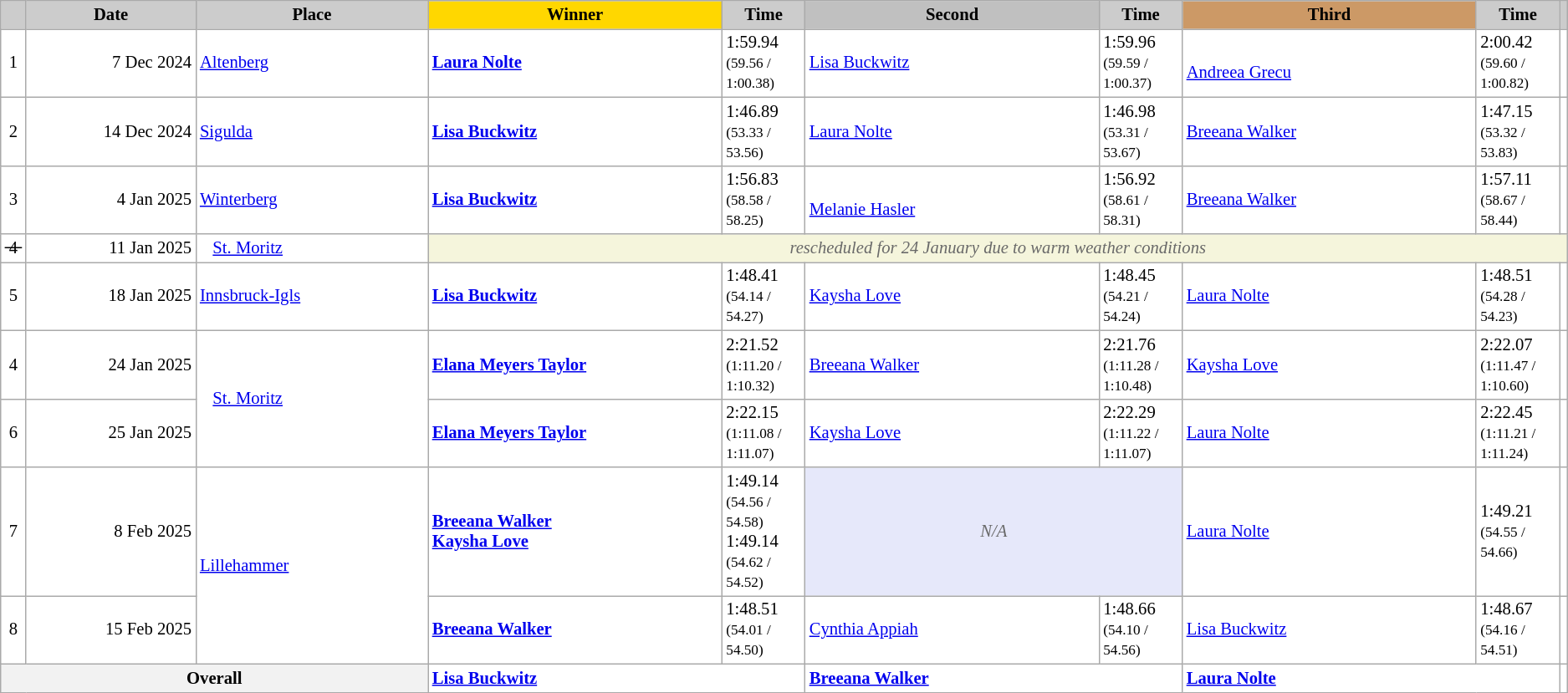<table class="wikitable plainrowheaders" style="background:#fff; font-size:86%; line-height:16px; border:grey solid 1px; border-collapse:collapse;">
<tr>
<th scope="col" style="background:#ccc; width=10 px;"></th>
<th scope="col" style="background:#ccc; width:130px;">Date</th>
<th scope="col" style="background:#ccc; width:180px;">Place</th>
<th scope="col" style="background:gold; width:230px;">Winner</th>
<th scope="col" style="background:#ccc; width:60px;">Time</th>
<th scope="col" style="background:silver; width:230px;">Second</th>
<th scope="col" style="background:#ccc; width:60px;">Time</th>
<th scope="col" style="background:#c96; width:230px;">Third</th>
<th scope="col" style="background:#ccc; width:60px;">Time</th>
<th scope="col" style="background:#ccc; width=10px;"></th>
</tr>
<tr>
<td align="center">1</td>
<td align="right">7 Dec 2024</td>
<td> <a href='#'>Altenberg</a></td>
<td><strong> <a href='#'>Laura Nolte</a></strong></td>
<td>1:59.94<br><small>(59.56 / 1:00.38)</small></td>
<td> <a href='#'>Lisa Buckwitz</a></td>
<td>1:59.96<br><small>(59.59 / 1:00.37)</small></td>
<td><small></small><br><a href='#'>Andreea Grecu</a></td>
<td>2:00.42<br><small>(59.60 / 1:00.82)</small></td>
<td></td>
</tr>
<tr>
<td align="center">2</td>
<td align="right">14 Dec 2024</td>
<td> <a href='#'>Sigulda</a></td>
<td><strong> <a href='#'>Lisa Buckwitz</a></strong></td>
<td>1:46.89<br><small>(53.33 / 53.56)</small></td>
<td> <a href='#'>Laura Nolte</a></td>
<td>1:46.98<br><small>(53.31 / 53.67)</small></td>
<td> <a href='#'>Breeana Walker</a></td>
<td>1:47.15<br><small>(53.32 / 53.83)</small></td>
<td></td>
</tr>
<tr>
<td align="center">3</td>
<td align="right">4 Jan 2025</td>
<td> <a href='#'>Winterberg</a></td>
<td><strong> <a href='#'>Lisa Buckwitz</a></strong></td>
<td>1:56.83<br><small>(58.58 / 58.25)</small></td>
<td><small></small><br><a href='#'>Melanie Hasler</a></td>
<td>1:56.92<br><small>(58.61 / 58.31)</small></td>
<td> <a href='#'>Breeana Walker</a></td>
<td>1:57.11<br><small>(58.67 / 58.44)</small></td>
<td></td>
</tr>
<tr>
<td style="text-align:center"><s> 4 </s></td>
<td style="text-align:right">11 Jan 2025</td>
<td>   <a href='#'>St. Moritz</a></td>
<td colspan=7 align=center bgcolor="F5F5DC" style=color:#696969><em>rescheduled for 24 January due to warm weather conditions</em></td>
</tr>
<tr>
<td style="text-align:center">5</td>
<td style="text-align:right">18 Jan 2025</td>
<td> <a href='#'>Innsbruck-Igls</a></td>
<td><strong> <a href='#'>Lisa Buckwitz</a></strong></td>
<td>1:48.41<br><small>(54.14 / 54.27)</small></td>
<td> <a href='#'>Kaysha Love</a></td>
<td>1:48.45<br><small>(54.21 / 54.24)</small></td>
<td> <a href='#'>Laura Nolte</a></td>
<td>1:48.51<br><small>(54.28 / 54.23)</small></td>
<td></td>
</tr>
<tr>
<td style="text-align:center">4</td>
<td style="text-align:right">24 Jan 2025</td>
<td rowspan=2>   <a href='#'>St. Moritz</a></td>
<td> <strong><a href='#'>Elana Meyers Taylor</a></strong></td>
<td>2:21.52<br><small>(1:11.20 / 1:10.32)</small></td>
<td> <a href='#'>Breeana Walker</a></td>
<td>2:21.76<br><small>(1:11.28 / 1:10.48)</small></td>
<td> <a href='#'>Kaysha Love</a></td>
<td>2:22.07<br><small>(1:11.47 / 1:10.60)</small></td>
<td></td>
</tr>
<tr>
<td style="text-align:center">6</td>
<td style="text-align:right">25 Jan 2025</td>
<td> <strong><a href='#'>Elana Meyers Taylor</a></strong></td>
<td>2:22.15<br><small>(1:11.08 / 1:11.07)</small></td>
<td> <a href='#'>Kaysha Love</a></td>
<td>2:22.29<br><small>(1:11.22 / 1:11.07)</small></td>
<td> <a href='#'>Laura Nolte</a></td>
<td>2:22.45<br><small>(1:11.21 / 1:11.24)</small></td>
<td></td>
</tr>
<tr>
<td style="text-align:center">7</td>
<td style="text-align:right">8 Feb 2025</td>
<td rowspan=2> <a href='#'>Lillehammer</a></td>
<td> <strong><a href='#'>Breeana Walker</a></strong><div></div> <strong><a href='#'>Kaysha Love</a></strong></td>
<td>1:49.14<br><small>(54.56 / 54.58)</small><div></div>1:49.14<br><small>(54.62 / 54.52)</small></td>
<td colspan="2" align=center bgcolor="E6E8FA" style=color:#696969><em>N/A</em></td>
<td> <a href='#'>Laura Nolte</a></td>
<td>1:49.21<br><small>(54.55 / 54.66)</small></td>
<td></td>
</tr>
<tr>
<td style="text-align:center">8</td>
<td style="text-align:right">15 Feb 2025</td>
<td><strong> <a href='#'>Breeana Walker</a></strong></td>
<td>1:48.51<br><small>(54.01 / 54.50)</small></td>
<td> <a href='#'>Cynthia Appiah</a></td>
<td>1:48.66<br><small>(54.10 / 54.56)</small></td>
<td> <a href='#'>Lisa Buckwitz</a></td>
<td>1:48.67<br><small>(54.16 / 54.51)</small></td>
<td></td>
</tr>
<tr>
<th colspan="3">Overall</th>
<td colspan="2"><strong> <a href='#'>Lisa Buckwitz</a></strong></td>
<td colspan="2"><strong> <a href='#'>Breeana Walker</a></strong></td>
<td colspan="2"><strong> <a href='#'>Laura Nolte</a></strong></td>
<td></td>
</tr>
</table>
